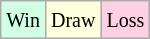<table class="wikitable">
<tr>
<td style="background-color: #d0ffe3;"><small>Win</small></td>
<td style="background-color: #ffffdd;"><small>Draw</small></td>
<td style="background-color: #ffd0e3;"><small>Loss</small></td>
</tr>
</table>
